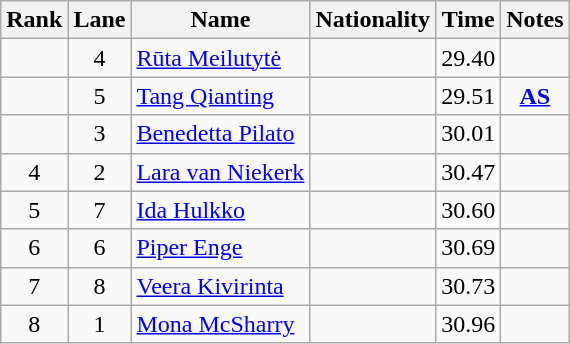<table class="wikitable sortable" style="text-align:center">
<tr>
<th>Rank</th>
<th>Lane</th>
<th>Name</th>
<th>Nationality</th>
<th>Time</th>
<th>Notes</th>
</tr>
<tr>
<td></td>
<td>4</td>
<td align=left><a href='#'>Rūta Meilutytė</a></td>
<td align=left></td>
<td>29.40</td>
<td></td>
</tr>
<tr>
<td></td>
<td>5</td>
<td align=left><a href='#'>Tang Qianting</a></td>
<td align=left></td>
<td>29.51</td>
<td><strong><a href='#'>AS</a></strong></td>
</tr>
<tr>
<td></td>
<td>3</td>
<td align=left><a href='#'>Benedetta Pilato</a></td>
<td align=left></td>
<td>30.01</td>
<td></td>
</tr>
<tr>
<td>4</td>
<td>2</td>
<td align=left><a href='#'>Lara van Niekerk</a></td>
<td align=left></td>
<td>30.47</td>
<td></td>
</tr>
<tr>
<td>5</td>
<td>7</td>
<td align=left><a href='#'>Ida Hulkko</a></td>
<td align=left></td>
<td>30.60</td>
<td></td>
</tr>
<tr>
<td>6</td>
<td>6</td>
<td align=left><a href='#'>Piper Enge</a></td>
<td align=left></td>
<td>30.69</td>
<td></td>
</tr>
<tr>
<td>7</td>
<td>8</td>
<td align=left><a href='#'>Veera Kivirinta</a></td>
<td align=left></td>
<td>30.73</td>
<td></td>
</tr>
<tr>
<td>8</td>
<td>1</td>
<td align=left><a href='#'>Mona McSharry</a></td>
<td align=left></td>
<td>30.96</td>
<td></td>
</tr>
</table>
